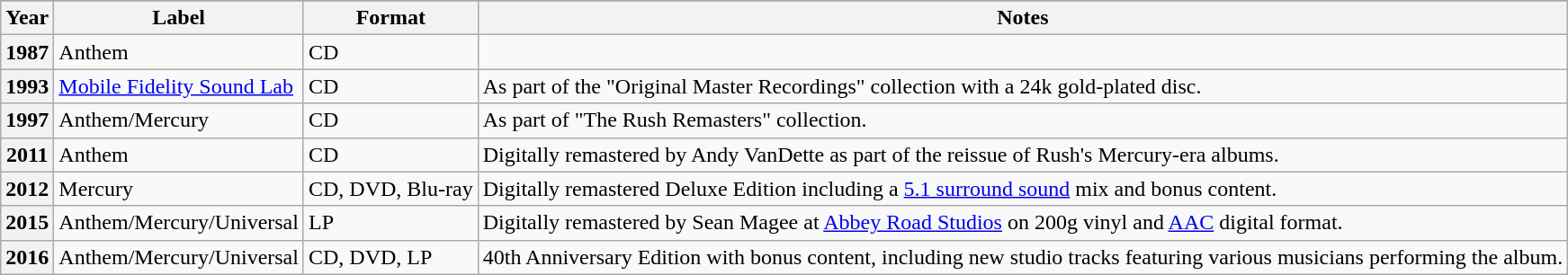<table class="wikitable plainrowheaders">
<tr>
</tr>
<tr>
<th scope="col">Year</th>
<th scope="col">Label</th>
<th scope="col">Format</th>
<th scope="col">Notes</th>
</tr>
<tr>
<th scope="row">1987</th>
<td>Anthem</td>
<td>CD</td>
<td></td>
</tr>
<tr>
<th scope="row">1993</th>
<td><a href='#'>Mobile Fidelity Sound Lab</a></td>
<td>CD</td>
<td>As part of the "Original Master Recordings" collection with a 24k gold-plated disc.</td>
</tr>
<tr>
<th scope="row">1997</th>
<td>Anthem/Mercury</td>
<td>CD</td>
<td>As part of "The Rush Remasters" collection.</td>
</tr>
<tr>
<th scope="row">2011</th>
<td>Anthem</td>
<td>CD</td>
<td>Digitally remastered by Andy VanDette as part of the reissue of Rush's Mercury-era albums.</td>
</tr>
<tr>
<th scope="row">2012</th>
<td>Mercury</td>
<td>CD, DVD, Blu-ray</td>
<td>Digitally remastered Deluxe Edition including a <a href='#'>5.1 surround sound</a> mix and bonus content.</td>
</tr>
<tr>
<th scope="row">2015</th>
<td>Anthem/Mercury/Universal</td>
<td>LP</td>
<td>Digitally remastered by Sean Magee at <a href='#'>Abbey Road Studios</a> on 200g vinyl and <a href='#'>AAC</a> digital format.</td>
</tr>
<tr>
<th scope="row">2016</th>
<td>Anthem/Mercury/Universal</td>
<td>CD, DVD, LP</td>
<td>40th Anniversary Edition with bonus content, including new studio tracks featuring various musicians performing the album.</td>
</tr>
</table>
